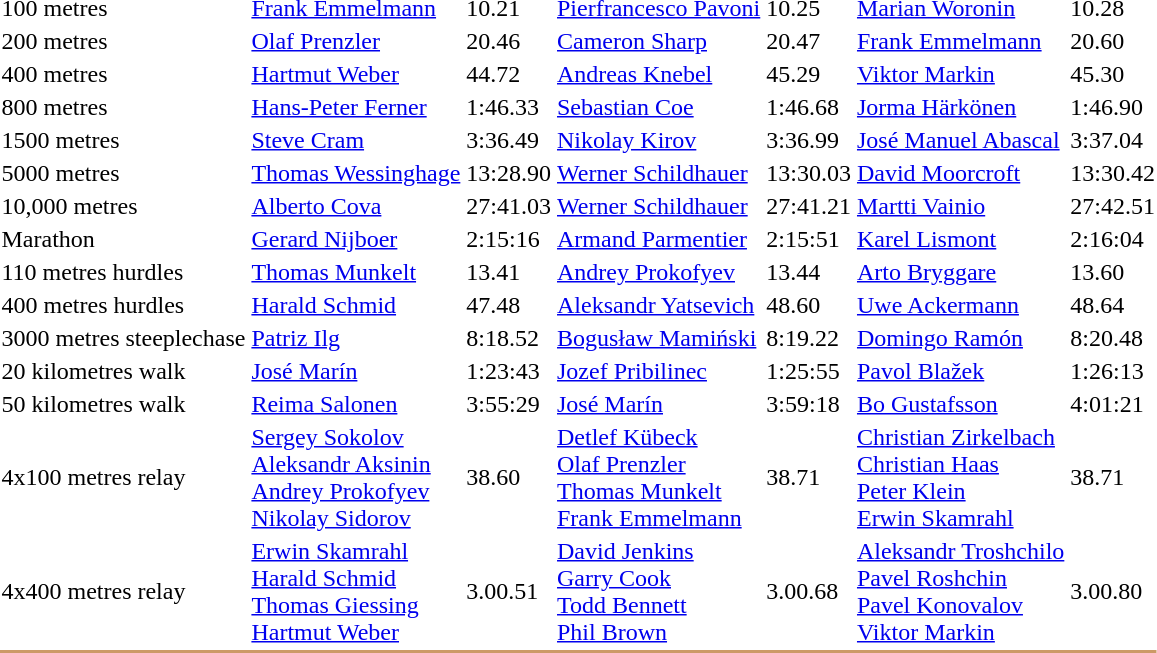<table>
<tr>
<td>100 metres<br></td>
<td><a href='#'>Frank Emmelmann</a><br></td>
<td>10.21</td>
<td><a href='#'>Pierfrancesco Pavoni</a><br></td>
<td>10.25</td>
<td><a href='#'>Marian Woronin</a><br></td>
<td>10.28</td>
</tr>
<tr>
<td>200 metres<br></td>
<td><a href='#'>Olaf Prenzler</a><br></td>
<td>20.46</td>
<td><a href='#'>Cameron Sharp</a> <br></td>
<td>20.47</td>
<td><a href='#'>Frank Emmelmann</a> <br></td>
<td>20.60</td>
</tr>
<tr>
<td>400 metres<br></td>
<td><a href='#'>Hartmut Weber</a><br></td>
<td>44.72 </td>
<td><a href='#'>Andreas Knebel</a> <br></td>
<td>45.29</td>
<td><a href='#'>Viktor Markin</a> <br></td>
<td>45.30</td>
</tr>
<tr>
<td>800 metres<br></td>
<td><a href='#'>Hans-Peter Ferner</a><br></td>
<td>1:46.33</td>
<td><a href='#'>Sebastian Coe</a> <br></td>
<td>1:46.68</td>
<td><a href='#'>Jorma Härkönen</a><br></td>
<td>1:46.90</td>
</tr>
<tr>
<td>1500 metres<br></td>
<td><a href='#'>Steve Cram</a><br></td>
<td>3:36.49</td>
<td><a href='#'>Nikolay Kirov</a> <br></td>
<td>3:36.99</td>
<td><a href='#'>José Manuel Abascal</a> <br></td>
<td>3:37.04</td>
</tr>
<tr>
<td>5000 metres<br></td>
<td><a href='#'>Thomas Wessinghage</a><br></td>
<td>13:28.90</td>
<td><a href='#'>Werner Schildhauer</a> <br></td>
<td>13:30.03</td>
<td><a href='#'>David Moorcroft</a><br></td>
<td>13:30.42</td>
</tr>
<tr>
<td>10,000 metres<br></td>
<td><a href='#'>Alberto Cova</a><br></td>
<td>27:41.03</td>
<td><a href='#'>Werner Schildhauer</a> <br></td>
<td>27:41.21</td>
<td><a href='#'>Martti Vainio</a> <br></td>
<td>27:42.51</td>
</tr>
<tr>
<td>Marathon<br></td>
<td><a href='#'>Gerard Nijboer</a><br></td>
<td>2:15:16</td>
<td><a href='#'>Armand Parmentier</a> <br></td>
<td>2:15:51</td>
<td><a href='#'>Karel Lismont</a> <br></td>
<td>2:16:04</td>
</tr>
<tr>
<td>110 metres hurdles<br></td>
<td><a href='#'>Thomas Munkelt</a><br></td>
<td>13.41</td>
<td><a href='#'>Andrey Prokofyev</a> <br></td>
<td>13.44</td>
<td><a href='#'>Arto Bryggare</a> <br></td>
<td>13.60</td>
</tr>
<tr>
<td>400 metres hurdles<br></td>
<td><a href='#'>Harald Schmid</a><br></td>
<td>47.48 </td>
<td><a href='#'>Aleksandr Yatsevich</a><br></td>
<td>48.60</td>
<td><a href='#'>Uwe Ackermann</a> <br></td>
<td>48.64</td>
</tr>
<tr>
<td>3000 metres steeplechase<br></td>
<td><a href='#'>Patriz Ilg</a><br></td>
<td>8:18.52</td>
<td><a href='#'>Bogusław Mamiński</a><br></td>
<td>8:19.22</td>
<td><a href='#'>Domingo Ramón</a> <br></td>
<td>8:20.48</td>
</tr>
<tr>
<td>20 kilometres walk<br></td>
<td><a href='#'>José Marín</a><br></td>
<td>1:23:43 </td>
<td><a href='#'>Jozef Pribilinec</a><br></td>
<td>1:25:55</td>
<td><a href='#'>Pavol Blažek</a><br></td>
<td>1:26:13</td>
</tr>
<tr>
<td>50 kilometres walk<br></td>
<td><a href='#'>Reima Salonen</a><br></td>
<td>3:55:29</td>
<td><a href='#'>José Marín</a><br></td>
<td>3:59:18</td>
<td><a href='#'>Bo Gustafsson</a><br></td>
<td>4:01:21</td>
</tr>
<tr>
<td>4x100 metres relay <br></td>
<td><a href='#'>Sergey Sokolov</a><br><a href='#'>Aleksandr Aksinin</a><br><a href='#'>Andrey Prokofyev</a><br><a href='#'>Nikolay Sidorov</a><br></td>
<td>38.60</td>
<td><a href='#'>Detlef Kübeck</a><br><a href='#'>Olaf Prenzler</a><br><a href='#'>Thomas Munkelt</a><br><a href='#'>Frank Emmelmann</a><br></td>
<td>38.71</td>
<td><a href='#'>Christian Zirkelbach</a><br><a href='#'>Christian Haas</a><br><a href='#'>Peter Klein</a><br><a href='#'>Erwin Skamrahl</a><br></td>
<td>38.71</td>
</tr>
<tr>
<td>4x400 metres relay<br></td>
<td><a href='#'>Erwin Skamrahl</a><br><a href='#'>Harald Schmid</a><br><a href='#'>Thomas Giessing</a><br><a href='#'>Hartmut Weber</a><br></td>
<td>3.00.51 </td>
<td><a href='#'>David Jenkins</a><br><a href='#'>Garry Cook</a><br><a href='#'>Todd Bennett</a><br><a href='#'>Phil Brown</a><br></td>
<td>3.00.68</td>
<td><a href='#'>Aleksandr Troshchilo</a><br><a href='#'>Pavel Roshchin</a><br><a href='#'>Pavel Konovalov</a><br><a href='#'>Viktor Markin</a><br></td>
<td>3.00.80</td>
</tr>
<tr bgcolor= CC9966>
<td colspan=7></td>
</tr>
</table>
